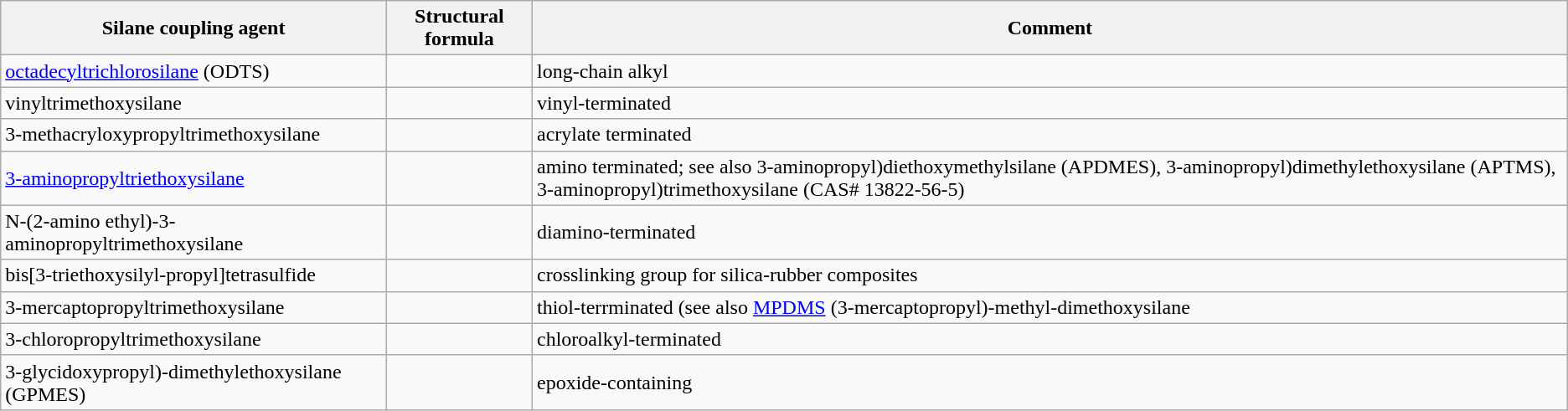<table class="wikitable">
<tr>
<th>Silane coupling agent</th>
<th>Structural formula</th>
<th>Comment</th>
</tr>
<tr>
<td><a href='#'>octadecyltrichlorosilane</a> (ODTS)</td>
<td></td>
<td>long-chain alkyl</td>
</tr>
<tr>
<td>vinyltrimethoxysilane</td>
<td></td>
<td>vinyl-terminated</td>
</tr>
<tr>
<td>3-methacryloxypropyltrimethoxysilane</td>
<td></td>
<td>acrylate terminated</td>
</tr>
<tr>
<td><a href='#'>3-aminopropyltriethoxysilane</a></td>
<td></td>
<td>amino terminated; see also 3-aminopropyl)diethoxymethylsilane (APDMES), 3-aminopropyl)dimethylethoxysilane (APTMS), 3-aminopropyl)trimethoxysilane (CAS# 13822-56-5)</td>
</tr>
<tr>
<td>N-(2-amino ethyl)-3-aminopropyltrimethoxysilane</td>
<td></td>
<td>diamino-terminated</td>
</tr>
<tr>
<td>bis[3-triethoxysilyl-propyl]tetrasulfide</td>
<td></td>
<td>crosslinking group for silica-rubber composites</td>
</tr>
<tr>
<td>3-mercaptopropyltrimethoxysilane</td>
<td></td>
<td>thiol-terrminated (see also <a href='#'>MPDMS</a> (3-mercaptopropyl)-methyl-dimethoxysilane</td>
</tr>
<tr>
<td>3-chloropropyltrimethoxysilane</td>
<td></td>
<td>chloroalkyl-terminated</td>
</tr>
<tr>
<td>3-glycidoxypropyl)-dimethylethoxysilane (GPMES)</td>
<td></td>
<td>epoxide-containing</td>
</tr>
</table>
